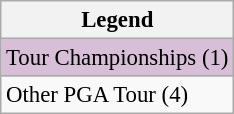<table class="wikitable" style="font-size:95%;">
<tr>
<th>Legend</th>
</tr>
<tr style="background:thistle;">
<td>Tour Championships (1)</td>
</tr>
<tr>
<td>Other PGA Tour (4)</td>
</tr>
</table>
